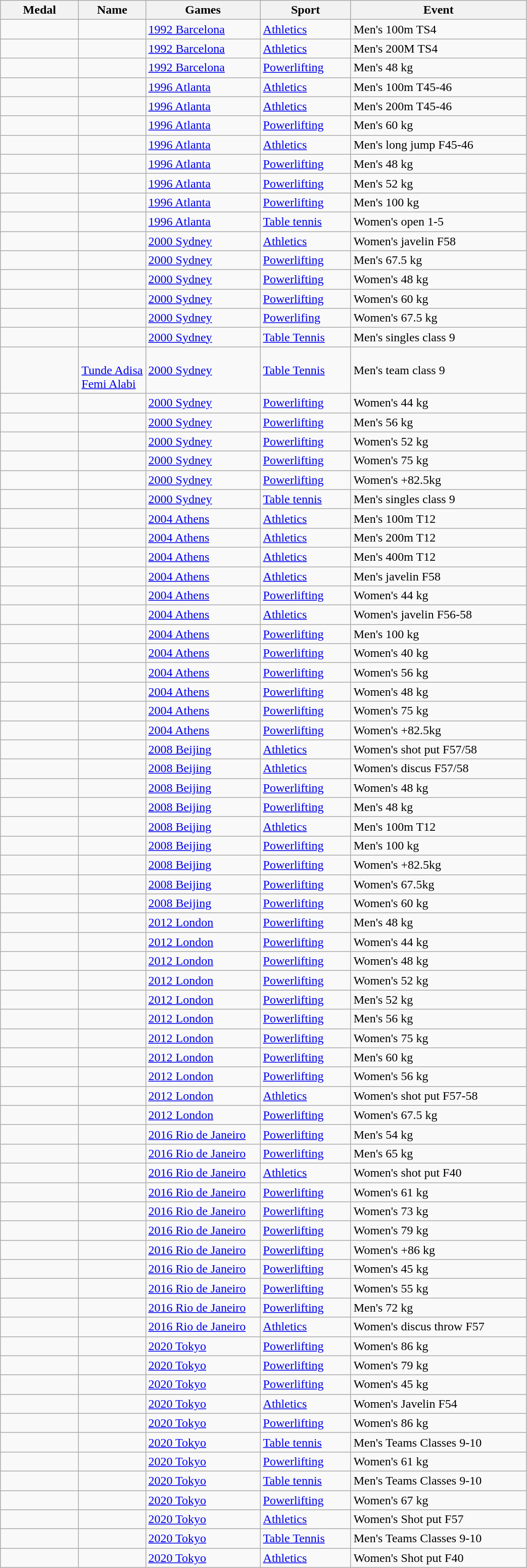<table class="wikitable sortable">
<tr>
<th style="width:6em">Medal</th>
<th>Name</th>
<th style="width:9em">Games</th>
<th style="width:7em">Sport</th>
<th style="width:14em">Event</th>
</tr>
<tr>
<td></td>
<td></td>
<td> <a href='#'>1992 Barcelona</a></td>
<td> <a href='#'>Athletics</a></td>
<td>Men's 100m TS4</td>
</tr>
<tr>
<td></td>
<td></td>
<td> <a href='#'>1992 Barcelona</a></td>
<td> <a href='#'>Athletics</a></td>
<td>Men's 200M TS4</td>
</tr>
<tr>
<td></td>
<td></td>
<td> <a href='#'>1992 Barcelona</a></td>
<td> <a href='#'>Powerlifting</a></td>
<td>Men's 48 kg</td>
</tr>
<tr>
<td></td>
<td></td>
<td> <a href='#'>1996 Atlanta</a></td>
<td> <a href='#'>Athletics</a></td>
<td>Men's 100m T45-46</td>
</tr>
<tr>
<td></td>
<td></td>
<td> <a href='#'>1996 Atlanta</a></td>
<td> <a href='#'>Athletics</a></td>
<td>Men's 200m T45-46</td>
</tr>
<tr>
<td></td>
<td></td>
<td> <a href='#'>1996 Atlanta</a></td>
<td> <a href='#'>Powerlifting</a></td>
<td>Men's 60 kg</td>
</tr>
<tr>
<td></td>
<td></td>
<td> <a href='#'>1996 Atlanta</a></td>
<td> <a href='#'>Athletics</a></td>
<td>Men's long jump F45-46</td>
</tr>
<tr>
<td></td>
<td></td>
<td> <a href='#'>1996 Atlanta</a></td>
<td> <a href='#'>Powerlifting</a></td>
<td>Men's 48 kg</td>
</tr>
<tr>
<td></td>
<td></td>
<td> <a href='#'>1996 Atlanta</a></td>
<td> <a href='#'>Powerlifting</a></td>
<td>Men's 52 kg</td>
</tr>
<tr>
<td></td>
<td></td>
<td> <a href='#'>1996 Atlanta</a></td>
<td> <a href='#'>Powerlifting</a></td>
<td>Men's 100 kg</td>
</tr>
<tr>
<td></td>
<td></td>
<td> <a href='#'>1996 Atlanta</a></td>
<td> <a href='#'>Table tennis</a></td>
<td>Women's open 1-5</td>
</tr>
<tr>
<td></td>
<td></td>
<td> <a href='#'>2000 Sydney</a></td>
<td> <a href='#'>Athletics</a></td>
<td>Women's javelin F58</td>
</tr>
<tr>
<td></td>
<td></td>
<td> <a href='#'>2000 Sydney</a></td>
<td> <a href='#'>Powerlifting</a></td>
<td>Men's 67.5 kg</td>
</tr>
<tr>
<td></td>
<td></td>
<td> <a href='#'>2000 Sydney</a></td>
<td> <a href='#'>Powerlifting</a></td>
<td>Women's 48 kg</td>
</tr>
<tr>
<td></td>
<td></td>
<td> <a href='#'>2000 Sydney</a></td>
<td> <a href='#'>Powerlifting</a></td>
<td>Women's 60 kg</td>
</tr>
<tr>
<td></td>
<td></td>
<td> <a href='#'>2000 Sydney</a></td>
<td> <a href='#'>Powerlifing</a></td>
<td>Women's 67.5 kg</td>
</tr>
<tr>
<td></td>
<td></td>
<td> <a href='#'>2000 Sydney</a></td>
<td> <a href='#'>Table Tennis</a></td>
<td>Men's singles class 9</td>
</tr>
<tr>
<td></td>
<td><br> <a href='#'>Tunde Adisa</a><br> <a href='#'>Femi Alabi</a></td>
<td> <a href='#'>2000 Sydney</a></td>
<td> <a href='#'>Table Tennis</a></td>
<td>Men's team class 9</td>
</tr>
<tr>
<td></td>
<td></td>
<td> <a href='#'>2000 Sydney</a></td>
<td> <a href='#'>Powerlifting</a></td>
<td>Women's 44 kg</td>
</tr>
<tr>
<td></td>
<td></td>
<td> <a href='#'>2000 Sydney</a></td>
<td> <a href='#'>Powerlifting</a></td>
<td>Men's 56 kg</td>
</tr>
<tr>
<td></td>
<td></td>
<td> <a href='#'>2000 Sydney</a></td>
<td> <a href='#'>Powerlifting</a></td>
<td>Women's 52 kg</td>
</tr>
<tr>
<td></td>
<td></td>
<td> <a href='#'>2000 Sydney</a></td>
<td> <a href='#'>Powerlifting</a></td>
<td>Women's 75 kg</td>
</tr>
<tr>
<td></td>
<td></td>
<td> <a href='#'>2000 Sydney</a></td>
<td> <a href='#'>Powerlifting</a></td>
<td>Women's +82.5kg</td>
</tr>
<tr>
<td></td>
<td></td>
<td> <a href='#'>2000 Sydney</a></td>
<td> <a href='#'>Table tennis</a></td>
<td>Men's singles class 9</td>
</tr>
<tr>
<td></td>
<td></td>
<td> <a href='#'>2004 Athens</a></td>
<td> <a href='#'>Athletics</a></td>
<td>Men's 100m T12</td>
</tr>
<tr>
<td></td>
<td></td>
<td> <a href='#'>2004 Athens</a></td>
<td> <a href='#'>Athletics</a></td>
<td>Men's 200m T12</td>
</tr>
<tr>
<td></td>
<td></td>
<td> <a href='#'>2004 Athens</a></td>
<td> <a href='#'>Athletics</a></td>
<td>Men's 400m T12</td>
</tr>
<tr>
<td></td>
<td></td>
<td> <a href='#'>2004 Athens</a></td>
<td> <a href='#'>Athletics</a></td>
<td>Men's javelin F58</td>
</tr>
<tr>
<td></td>
<td></td>
<td> <a href='#'>2004 Athens</a></td>
<td> <a href='#'>Powerlifting</a></td>
<td>Women's 44 kg</td>
</tr>
<tr>
<td></td>
<td></td>
<td> <a href='#'>2004 Athens</a></td>
<td> <a href='#'>Athletics</a></td>
<td>Women's javelin F56-58</td>
</tr>
<tr>
<td></td>
<td></td>
<td> <a href='#'>2004 Athens</a></td>
<td> <a href='#'>Powerlifting</a></td>
<td>Men's 100 kg</td>
</tr>
<tr>
<td></td>
<td></td>
<td> <a href='#'>2004 Athens</a></td>
<td> <a href='#'>Powerlifting</a></td>
<td>Women's 40 kg</td>
</tr>
<tr>
<td></td>
<td></td>
<td> <a href='#'>2004 Athens</a></td>
<td> <a href='#'>Powerlifting</a></td>
<td>Women's 56 kg</td>
</tr>
<tr>
<td></td>
<td></td>
<td> <a href='#'>2004 Athens</a></td>
<td> <a href='#'>Powerlifting</a></td>
<td>Women's 48 kg</td>
</tr>
<tr>
<td></td>
<td></td>
<td> <a href='#'>2004 Athens</a></td>
<td> <a href='#'>Powerlifting</a></td>
<td>Women's 75 kg</td>
</tr>
<tr>
<td></td>
<td></td>
<td> <a href='#'>2004 Athens</a></td>
<td> <a href='#'>Powerlifting</a></td>
<td>Women's +82.5kg</td>
</tr>
<tr>
<td></td>
<td></td>
<td> <a href='#'>2008 Beijing</a></td>
<td> <a href='#'>Athletics</a></td>
<td>Women's shot put F57/58</td>
</tr>
<tr>
<td></td>
<td></td>
<td> <a href='#'>2008 Beijing</a></td>
<td> <a href='#'>Athletics</a></td>
<td>Women's discus F57/58</td>
</tr>
<tr>
<td></td>
<td></td>
<td> <a href='#'>2008 Beijing</a></td>
<td> <a href='#'>Powerlifting</a></td>
<td>Women's 48 kg</td>
</tr>
<tr>
<td></td>
<td></td>
<td> <a href='#'>2008 Beijing</a></td>
<td> <a href='#'>Powerlifting</a></td>
<td>Men's 48 kg</td>
</tr>
<tr>
<td></td>
<td></td>
<td> <a href='#'>2008 Beijing</a></td>
<td> <a href='#'>Athletics</a></td>
<td>Men's 100m T12</td>
</tr>
<tr>
<td></td>
<td></td>
<td> <a href='#'>2008 Beijing</a></td>
<td> <a href='#'>Powerlifting</a></td>
<td>Men's 100 kg</td>
</tr>
<tr>
<td></td>
<td></td>
<td> <a href='#'>2008 Beijing</a></td>
<td> <a href='#'>Powerlifting</a></td>
<td>Women's +82.5kg</td>
</tr>
<tr>
<td></td>
<td></td>
<td> <a href='#'>2008 Beijing</a></td>
<td> <a href='#'>Powerlifting</a></td>
<td>Women's 67.5kg</td>
</tr>
<tr>
<td></td>
<td></td>
<td> <a href='#'>2008 Beijing</a></td>
<td> <a href='#'>Powerlifting</a></td>
<td>Women's 60 kg</td>
</tr>
<tr>
<td></td>
<td></td>
<td> <a href='#'>2012 London</a></td>
<td> <a href='#'>Powerlifting</a></td>
<td>Men's 48 kg</td>
</tr>
<tr>
<td></td>
<td></td>
<td> <a href='#'>2012 London</a></td>
<td> <a href='#'>Powerlifting</a></td>
<td>Women's 44 kg</td>
</tr>
<tr>
<td></td>
<td></td>
<td> <a href='#'>2012 London</a></td>
<td> <a href='#'>Powerlifting</a></td>
<td>Women's 48 kg</td>
</tr>
<tr>
<td></td>
<td></td>
<td> <a href='#'>2012 London</a></td>
<td> <a href='#'>Powerlifting</a></td>
<td>Women's 52 kg</td>
</tr>
<tr>
<td></td>
<td></td>
<td> <a href='#'>2012 London</a></td>
<td> <a href='#'>Powerlifting</a></td>
<td>Men's 52 kg</td>
</tr>
<tr>
<td></td>
<td></td>
<td> <a href='#'>2012 London</a></td>
<td> <a href='#'>Powerlifting</a></td>
<td>Men's 56 kg</td>
</tr>
<tr>
<td></td>
<td></td>
<td> <a href='#'>2012 London</a></td>
<td> <a href='#'>Powerlifting</a></td>
<td>Women's 75 kg</td>
</tr>
<tr>
<td></td>
<td></td>
<td> <a href='#'>2012 London</a></td>
<td> <a href='#'>Powerlifting</a></td>
<td>Men's 60 kg</td>
</tr>
<tr>
<td></td>
<td></td>
<td> <a href='#'>2012 London</a></td>
<td> <a href='#'>Powerlifting</a></td>
<td>Women's 56 kg</td>
</tr>
<tr>
<td></td>
<td></td>
<td> <a href='#'>2012 London</a></td>
<td> <a href='#'>Athletics</a></td>
<td>Women's shot put F57-58</td>
</tr>
<tr>
<td></td>
<td></td>
<td> <a href='#'>2012 London</a></td>
<td> <a href='#'>Powerlifting</a></td>
<td>Women's 67.5 kg</td>
</tr>
<tr>
<td></td>
<td></td>
<td> <a href='#'>2016 Rio de Janeiro</a></td>
<td> <a href='#'>Powerlifting</a></td>
<td>Men's 54 kg</td>
</tr>
<tr>
<td></td>
<td></td>
<td> <a href='#'>2016 Rio de Janeiro</a></td>
<td> <a href='#'>Powerlifting</a></td>
<td>Men's 65 kg</td>
</tr>
<tr>
<td></td>
<td></td>
<td> <a href='#'>2016 Rio de Janeiro</a></td>
<td> <a href='#'>Athletics</a></td>
<td>Women's shot put F40</td>
</tr>
<tr>
<td></td>
<td></td>
<td> <a href='#'>2016 Rio de Janeiro</a></td>
<td> <a href='#'>Powerlifting</a></td>
<td>Women's 61 kg</td>
</tr>
<tr>
<td></td>
<td></td>
<td> <a href='#'>2016 Rio de Janeiro</a></td>
<td> <a href='#'>Powerlifting</a></td>
<td>Women's 73 kg</td>
</tr>
<tr>
<td></td>
<td></td>
<td> <a href='#'>2016 Rio de Janeiro</a></td>
<td> <a href='#'>Powerlifting</a></td>
<td>Women's 79 kg</td>
</tr>
<tr>
<td></td>
<td></td>
<td> <a href='#'>2016 Rio de Janeiro</a></td>
<td> <a href='#'>Powerlifting</a></td>
<td>Women's +86 kg</td>
</tr>
<tr>
<td></td>
<td></td>
<td> <a href='#'>2016 Rio de Janeiro</a></td>
<td> <a href='#'>Powerlifting</a></td>
<td>Women's 45 kg</td>
</tr>
<tr>
<td></td>
<td></td>
<td> <a href='#'>2016 Rio de Janeiro</a></td>
<td> <a href='#'>Powerlifting</a></td>
<td>Women's 55 kg</td>
</tr>
<tr>
<td></td>
<td></td>
<td> <a href='#'>2016 Rio de Janeiro</a></td>
<td> <a href='#'>Powerlifting</a></td>
<td>Men's 72 kg</td>
</tr>
<tr>
<td></td>
<td></td>
<td> <a href='#'>2016 Rio de Janeiro</a></td>
<td> <a href='#'>Athletics</a></td>
<td>Women's discus throw F57</td>
</tr>
<tr>
<td></td>
<td></td>
<td> <a href='#'>2020 Tokyo</a></td>
<td> <a href='#'>Powerlifting</a></td>
<td>Women's 86 kg</td>
</tr>
<tr>
<td></td>
<td></td>
<td> <a href='#'>2020 Tokyo</a></td>
<td> <a href='#'>Powerlifting</a></td>
<td>Women's 79 kg</td>
</tr>
<tr>
<td></td>
<td></td>
<td> <a href='#'>2020 Tokyo</a></td>
<td> <a href='#'>Powerlifting</a></td>
<td>Women's 45 kg</td>
</tr>
<tr>
<td></td>
<td></td>
<td> <a href='#'>2020 Tokyo</a></td>
<td> <a href='#'>Athletics</a></td>
<td>Women's Javelin F54</td>
</tr>
<tr>
<td></td>
<td></td>
<td> <a href='#'>2020 Tokyo</a></td>
<td> <a href='#'>Powerlifting</a></td>
<td>Women's 86 kg</td>
</tr>
<tr>
<td></td>
<td></td>
<td> <a href='#'>2020 Tokyo</a></td>
<td> <a href='#'>Table tennis</a></td>
<td>Men's Teams Classes 9-10</td>
</tr>
<tr>
<td></td>
<td></td>
<td> <a href='#'>2020 Tokyo</a></td>
<td> <a href='#'>Powerlifting</a></td>
<td>Women's 61 kg</td>
</tr>
<tr>
<td></td>
<td></td>
<td> <a href='#'>2020 Tokyo</a></td>
<td> <a href='#'>Table tennis</a></td>
<td>Men's Teams Classes 9-10</td>
</tr>
<tr>
<td></td>
<td></td>
<td> <a href='#'>2020 Tokyo</a></td>
<td> <a href='#'>Powerlifting</a></td>
<td>Women's 67 kg</td>
</tr>
<tr>
<td></td>
<td></td>
<td> <a href='#'>2020 Tokyo</a></td>
<td> <a href='#'>Athletics</a></td>
<td>Women's Shot put F57</td>
</tr>
<tr>
<td></td>
<td></td>
<td> <a href='#'>2020 Tokyo</a></td>
<td> <a href='#'>Table Tennis</a></td>
<td>Men's Teams Classes 9-10</td>
</tr>
<tr>
<td></td>
<td></td>
<td> <a href='#'>2020 Tokyo</a></td>
<td> <a href='#'>Athletics</a></td>
<td>Women's Shot put F40</td>
</tr>
</table>
